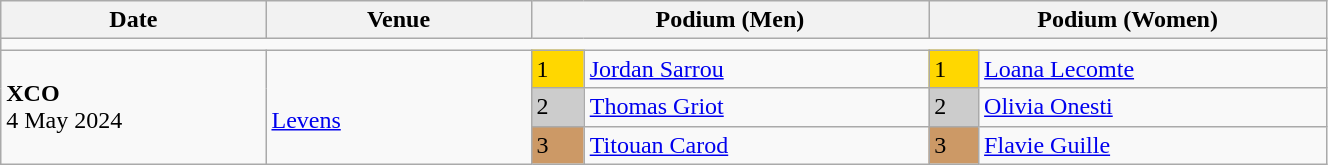<table class="wikitable" width=70%>
<tr>
<th>Date</th>
<th width=20%>Venue</th>
<th colspan=2 width=30%>Podium (Men)</th>
<th colspan=2 width=30%>Podium (Women)</th>
</tr>
<tr>
<td colspan=6></td>
</tr>
<tr>
<td rowspan=3><strong>XCO</strong> <br> 4 May 2024</td>
<td rowspan=3><br><a href='#'>Levens</a></td>
<td bgcolor=FFD700>1</td>
<td><a href='#'>Jordan Sarrou</a></td>
<td bgcolor=FFD700>1</td>
<td><a href='#'>Loana Lecomte</a></td>
</tr>
<tr>
<td bgcolor=CCCCCC>2</td>
<td><a href='#'>Thomas Griot</a></td>
<td bgcolor=CCCCCC>2</td>
<td><a href='#'>Olivia Onesti</a></td>
</tr>
<tr>
<td bgcolor=CC9966>3</td>
<td><a href='#'>Titouan Carod</a></td>
<td bgcolor=CC9966>3</td>
<td><a href='#'>Flavie Guille</a></td>
</tr>
</table>
